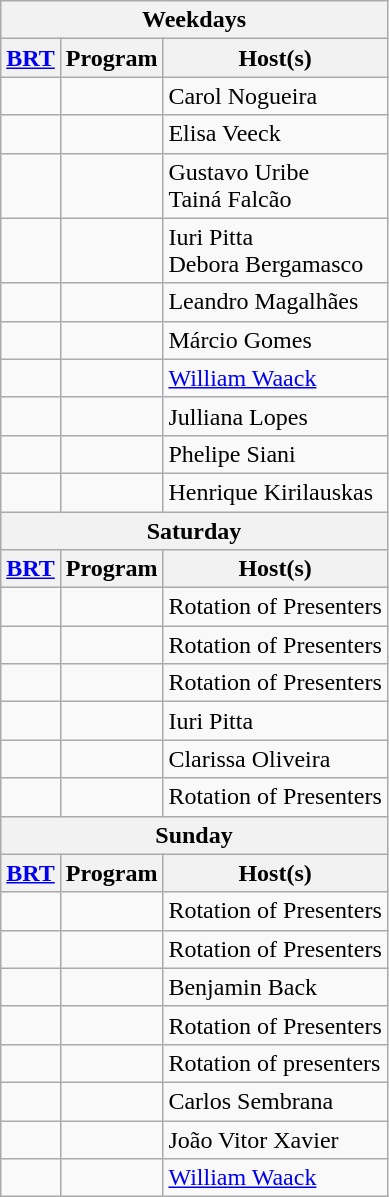<table class="wikitable">
<tr>
<th colspan="3">Weekdays</th>
</tr>
<tr>
<th><a href='#'>BRT</a></th>
<th>Program</th>
<th>Host(s)</th>
</tr>
<tr>
<td></td>
<td></td>
<td>Carol Nogueira</td>
</tr>
<tr>
<td></td>
<td></td>
<td>Elisa Veeck</td>
</tr>
<tr>
<td></td>
<td></td>
<td>Gustavo Uribe <br> Tainá Falcão</td>
</tr>
<tr>
<td></td>
<td></td>
<td>Iuri Pitta <br> Debora Bergamasco</td>
</tr>
<tr>
<td></td>
<td></td>
<td>Leandro Magalhães</td>
</tr>
<tr>
<td></td>
<td></td>
<td>Márcio Gomes</td>
</tr>
<tr>
<td></td>
<td></td>
<td><a href='#'>William Waack</a></td>
</tr>
<tr>
<td></td>
<td></td>
<td>Julliana Lopes</td>
</tr>
<tr>
<td></td>
<td></td>
<td>Phelipe Siani</td>
</tr>
<tr>
<td></td>
<td></td>
<td>Henrique Kirilauskas</td>
</tr>
<tr>
<th colspan="3">Saturday</th>
</tr>
<tr>
<th><a href='#'>BRT</a></th>
<th>Program</th>
<th>Host(s)</th>
</tr>
<tr>
<td></td>
<td></td>
<td>Rotation of Presenters</td>
</tr>
<tr>
<td></td>
<td></td>
<td>Rotation of Presenters</td>
</tr>
<tr>
<td></td>
<td></td>
<td>Rotation of Presenters</td>
</tr>
<tr>
<td></td>
<td></td>
<td>Iuri Pitta</td>
</tr>
<tr>
<td></td>
<td></td>
<td>Clarissa Oliveira</td>
</tr>
<tr>
<td></td>
<td></td>
<td>Rotation of Presenters</td>
</tr>
<tr>
<th colspan="3">Sunday</th>
</tr>
<tr>
<th><a href='#'>BRT</a></th>
<th>Program</th>
<th>Host(s)</th>
</tr>
<tr>
<td></td>
<td></td>
<td>Rotation of Presenters</td>
</tr>
<tr>
<td></td>
<td></td>
<td>Rotation of Presenters</td>
</tr>
<tr>
<td></td>
<td></td>
<td>Benjamin Back</td>
</tr>
<tr>
<td></td>
<td></td>
<td>Rotation of Presenters</td>
</tr>
<tr>
<td></td>
<td></td>
<td>Rotation of presenters</td>
</tr>
<tr>
<td></td>
<td></td>
<td>Carlos Sembrana</td>
</tr>
<tr>
<td></td>
<td></td>
<td>João Vitor Xavier</td>
</tr>
<tr>
<td></td>
<td></td>
<td><a href='#'>William Waack</a></td>
</tr>
</table>
